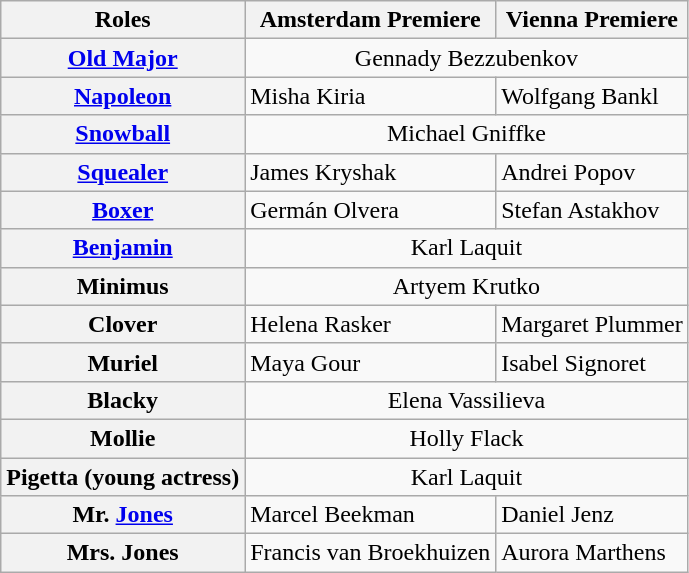<table class="wikitable">
<tr>
<th>Roles</th>
<th>Amsterdam Premiere</th>
<th>Vienna Premiere</th>
</tr>
<tr>
<th><a href='#'>Old Major</a></th>
<td align=center colspan=2>Gennady Bezzubenkov</td>
</tr>
<tr>
<th><a href='#'>Napoleon</a></th>
<td>Misha Kiria</td>
<td>Wolfgang Bankl</td>
</tr>
<tr>
<th><a href='#'>Snowball</a></th>
<td align=center colspan=2>Michael Gniffke</td>
</tr>
<tr>
<th><a href='#'>Squealer</a></th>
<td>James Kryshak</td>
<td>Andrei Popov</td>
</tr>
<tr>
<th><a href='#'>Boxer</a></th>
<td>Germán Olvera</td>
<td>Stefan Astakhov</td>
</tr>
<tr>
<th><a href='#'>Benjamin</a></th>
<td align=center colspan=2>Karl Laquit</td>
</tr>
<tr>
<th>Minimus</th>
<td align=center colspan=2>Artyem Krutko</td>
</tr>
<tr>
<th>Clover</th>
<td>Helena Rasker</td>
<td>Margaret Plummer</td>
</tr>
<tr>
<th>Muriel</th>
<td>Maya Gour</td>
<td>Isabel Signoret</td>
</tr>
<tr>
<th>Blacky</th>
<td align=center colspan=2>Elena Vassilieva</td>
</tr>
<tr>
<th>Mollie</th>
<td align=center colspan=2>Holly Flack</td>
</tr>
<tr>
<th>Pigetta (young actress)</th>
<td align=center colspan=2>Karl Laquit</td>
</tr>
<tr>
<th>Mr. <a href='#'>Jones</a></th>
<td>Marcel Beekman</td>
<td>Daniel Jenz</td>
</tr>
<tr>
<th>Mrs. Jones</th>
<td>Francis van Broekhuizen</td>
<td>Aurora Marthens</td>
</tr>
</table>
